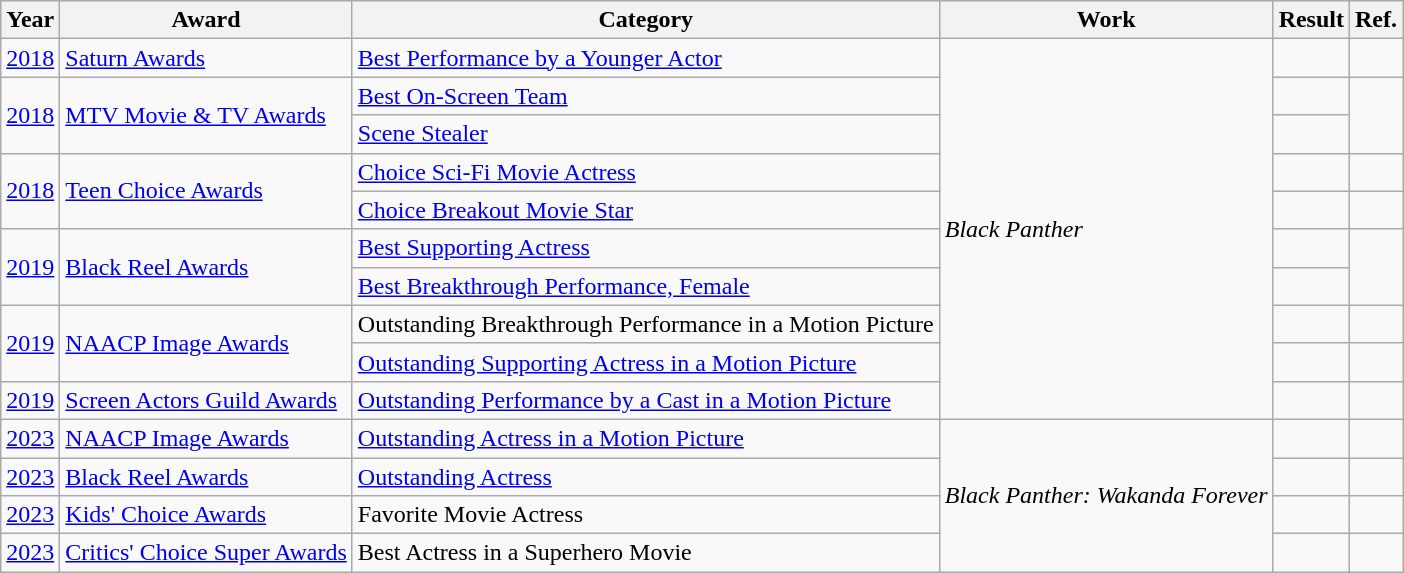<table class="wikitable unsortable">
<tr>
<th>Year</th>
<th>Award</th>
<th>Category</th>
<th>Work</th>
<th>Result</th>
<th class="unsortable">Ref.</th>
</tr>
<tr>
<td><a href='#'>2018</a></td>
<td><a href='#'>Saturn Awards</a></td>
<td><a href='#'>Best Performance by a Younger Actor</a></td>
<td rowspan="10"><em>Black Panther</em></td>
<td></td>
<td style="text-align: center;"></td>
</tr>
<tr>
<td rowspan="2"><a href='#'>2018</a></td>
<td rowspan="2"><a href='#'>MTV Movie & TV Awards</a></td>
<td><a href='#'>Best On-Screen Team</a></td>
<td></td>
<td rowspan="2" style="text-align: center;"></td>
</tr>
<tr>
<td><a href='#'>Scene Stealer</a></td>
<td></td>
</tr>
<tr>
<td rowspan="2"><a href='#'>2018</a></td>
<td rowspan="2"><a href='#'>Teen Choice Awards</a></td>
<td><a href='#'>Choice Sci-Fi Movie Actress</a></td>
<td></td>
<td style="text-align: center;"></td>
</tr>
<tr>
<td><a href='#'>Choice Breakout Movie Star</a></td>
<td></td>
<td style="text-align: center;"></td>
</tr>
<tr>
<td rowspan="2"><a href='#'>2019</a></td>
<td rowspan="2"><a href='#'>Black Reel Awards</a></td>
<td><a href='#'>Best Supporting Actress</a></td>
<td></td>
<td rowspan="2" style="text-align: center;"></td>
</tr>
<tr>
<td><a href='#'>Best Breakthrough Performance, Female</a></td>
<td></td>
</tr>
<tr>
<td rowspan="2"><a href='#'>2019</a></td>
<td rowspan="2"><a href='#'>NAACP Image Awards</a></td>
<td>Outstanding Breakthrough Performance in a Motion Picture</td>
<td></td>
<td style="text-align: center;"></td>
</tr>
<tr>
<td><a href='#'>Outstanding Supporting Actress in a Motion Picture</a></td>
<td></td>
<td style="text-align: center;"></td>
</tr>
<tr>
<td><a href='#'>2019</a></td>
<td><a href='#'>Screen Actors Guild Awards</a></td>
<td><a href='#'>Outstanding Performance by a Cast in a Motion Picture</a></td>
<td></td>
<td style="text-align: center;"></td>
</tr>
<tr>
<td><a href='#'>2023</a></td>
<td><a href='#'>NAACP Image Awards</a></td>
<td><a href='#'>Outstanding Actress in a Motion Picture</a></td>
<td rowspan="4"><em>Black Panther: Wakanda Forever</em></td>
<td></td>
<td style="text-align: center;"></td>
</tr>
<tr>
<td><a href='#'>2023</a></td>
<td><a href='#'>Black Reel Awards</a></td>
<td><a href='#'>Outstanding Actress</a></td>
<td></td>
<td style="text-align: center;"></td>
</tr>
<tr>
<td><a href='#'>2023</a></td>
<td><a href='#'>Kids' Choice Awards</a></td>
<td>Favorite Movie Actress</td>
<td></td>
<td style="text-align: center;"></td>
</tr>
<tr>
<td><a href='#'>2023</a></td>
<td><a href='#'>Critics' Choice Super Awards</a></td>
<td>Best Actress in a Superhero Movie</td>
<td></td>
<td style="text-align: center;"></td>
</tr>
</table>
